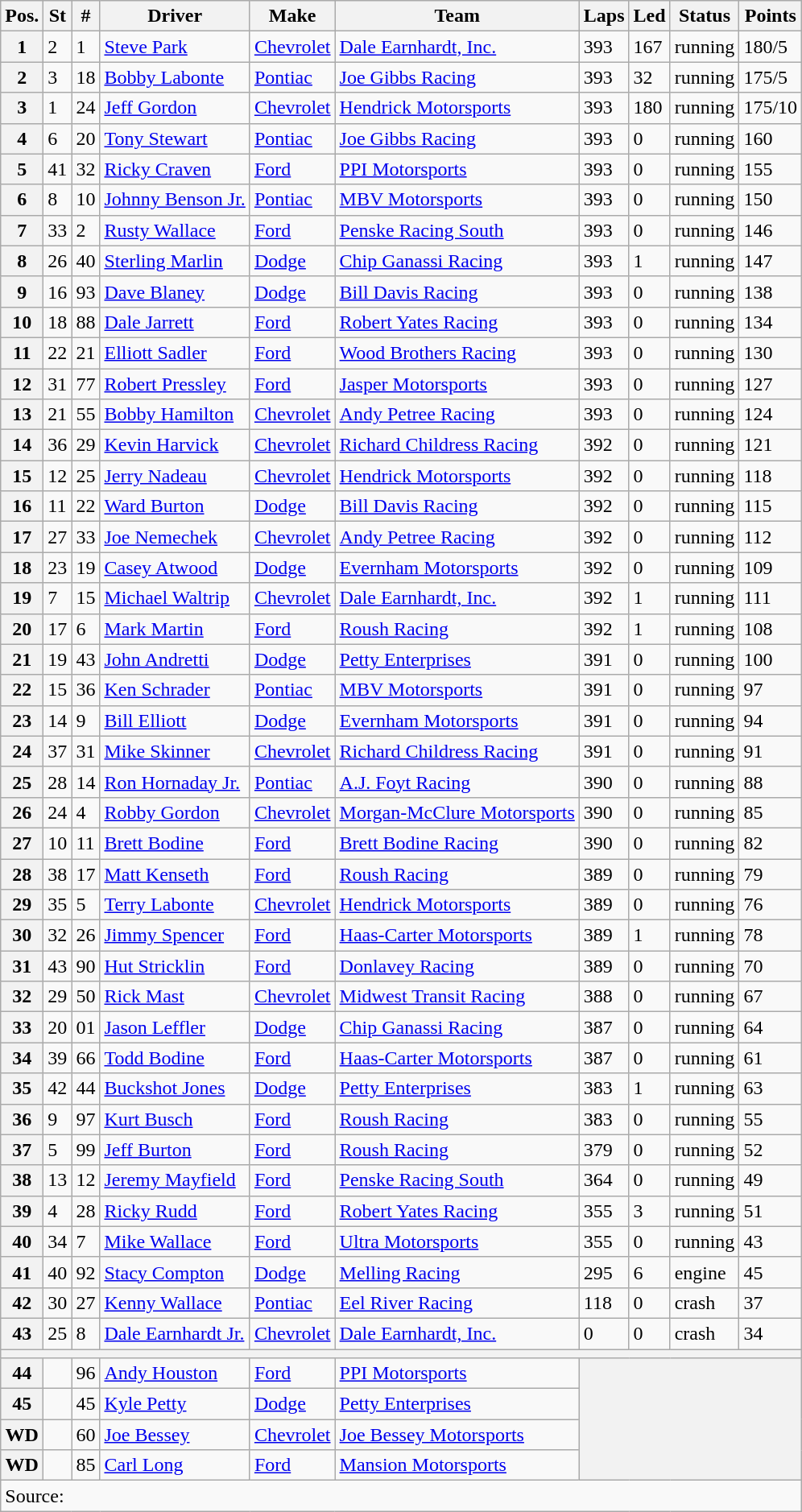<table class="wikitable sortable" border="1">
<tr>
<th scope="col">Pos.</th>
<th scope="col">St</th>
<th scope="col">#</th>
<th scope="col">Driver</th>
<th scope="col">Make</th>
<th scope="col">Team</th>
<th>Laps</th>
<th>Led</th>
<th>Status</th>
<th scope="col">Points</th>
</tr>
<tr>
<th scope="row">1</th>
<td>2</td>
<td>1</td>
<td><a href='#'>Steve Park</a></td>
<td><a href='#'>Chevrolet</a></td>
<td><a href='#'>Dale Earnhardt, Inc.</a></td>
<td>393</td>
<td>167</td>
<td>running</td>
<td>180/5</td>
</tr>
<tr>
<th scope="row">2</th>
<td>3</td>
<td>18</td>
<td><a href='#'>Bobby Labonte</a></td>
<td><a href='#'>Pontiac</a></td>
<td><a href='#'>Joe Gibbs Racing</a></td>
<td>393</td>
<td>32</td>
<td>running</td>
<td>175/5</td>
</tr>
<tr>
<th scope="row">3</th>
<td>1</td>
<td>24</td>
<td><a href='#'>Jeff Gordon</a></td>
<td><a href='#'>Chevrolet</a></td>
<td><a href='#'>Hendrick Motorsports</a></td>
<td>393</td>
<td>180</td>
<td>running</td>
<td>175/10</td>
</tr>
<tr>
<th scope="row">4</th>
<td>6</td>
<td>20</td>
<td><a href='#'>Tony Stewart</a></td>
<td><a href='#'>Pontiac</a></td>
<td><a href='#'>Joe Gibbs Racing</a></td>
<td>393</td>
<td>0</td>
<td>running</td>
<td>160</td>
</tr>
<tr>
<th scope="row">5</th>
<td>41</td>
<td>32</td>
<td><a href='#'>Ricky Craven</a></td>
<td><a href='#'>Ford</a></td>
<td><a href='#'>PPI Motorsports</a></td>
<td>393</td>
<td>0</td>
<td>running</td>
<td>155</td>
</tr>
<tr>
<th scope="row">6</th>
<td>8</td>
<td>10</td>
<td><a href='#'>Johnny Benson Jr.</a></td>
<td><a href='#'>Pontiac</a></td>
<td><a href='#'>MBV Motorsports</a></td>
<td>393</td>
<td>0</td>
<td>running</td>
<td>150</td>
</tr>
<tr>
<th scope="row">7</th>
<td>33</td>
<td>2</td>
<td><a href='#'>Rusty Wallace</a></td>
<td><a href='#'>Ford</a></td>
<td><a href='#'>Penske Racing South</a></td>
<td>393</td>
<td>0</td>
<td>running</td>
<td>146</td>
</tr>
<tr>
<th scope="row">8</th>
<td>26</td>
<td>40</td>
<td><a href='#'>Sterling Marlin</a></td>
<td><a href='#'>Dodge</a></td>
<td><a href='#'>Chip Ganassi Racing</a></td>
<td>393</td>
<td>1</td>
<td>running</td>
<td>147</td>
</tr>
<tr>
<th scope="row">9</th>
<td>16</td>
<td>93</td>
<td><a href='#'>Dave Blaney</a></td>
<td><a href='#'>Dodge</a></td>
<td><a href='#'>Bill Davis Racing</a></td>
<td>393</td>
<td>0</td>
<td>running</td>
<td>138</td>
</tr>
<tr>
<th scope="row">10</th>
<td>18</td>
<td>88</td>
<td><a href='#'>Dale Jarrett</a></td>
<td><a href='#'>Ford</a></td>
<td><a href='#'>Robert Yates Racing</a></td>
<td>393</td>
<td>0</td>
<td>running</td>
<td>134</td>
</tr>
<tr>
<th scope="row">11</th>
<td>22</td>
<td>21</td>
<td><a href='#'>Elliott Sadler</a></td>
<td><a href='#'>Ford</a></td>
<td><a href='#'>Wood Brothers Racing</a></td>
<td>393</td>
<td>0</td>
<td>running</td>
<td>130</td>
</tr>
<tr>
<th scope="row">12</th>
<td>31</td>
<td>77</td>
<td><a href='#'>Robert Pressley</a></td>
<td><a href='#'>Ford</a></td>
<td><a href='#'>Jasper Motorsports</a></td>
<td>393</td>
<td>0</td>
<td>running</td>
<td>127</td>
</tr>
<tr>
<th scope="row">13</th>
<td>21</td>
<td>55</td>
<td><a href='#'>Bobby Hamilton</a></td>
<td><a href='#'>Chevrolet</a></td>
<td><a href='#'>Andy Petree Racing</a></td>
<td>393</td>
<td>0</td>
<td>running</td>
<td>124</td>
</tr>
<tr>
<th scope="row">14</th>
<td>36</td>
<td>29</td>
<td><a href='#'>Kevin Harvick</a></td>
<td><a href='#'>Chevrolet</a></td>
<td><a href='#'>Richard Childress Racing</a></td>
<td>392</td>
<td>0</td>
<td>running</td>
<td>121</td>
</tr>
<tr>
<th scope="row">15</th>
<td>12</td>
<td>25</td>
<td><a href='#'>Jerry Nadeau</a></td>
<td><a href='#'>Chevrolet</a></td>
<td><a href='#'>Hendrick Motorsports</a></td>
<td>392</td>
<td>0</td>
<td>running</td>
<td>118</td>
</tr>
<tr>
<th scope="row">16</th>
<td>11</td>
<td>22</td>
<td><a href='#'>Ward Burton</a></td>
<td><a href='#'>Dodge</a></td>
<td><a href='#'>Bill Davis Racing</a></td>
<td>392</td>
<td>0</td>
<td>running</td>
<td>115</td>
</tr>
<tr>
<th scope="row">17</th>
<td>27</td>
<td>33</td>
<td><a href='#'>Joe Nemechek</a></td>
<td><a href='#'>Chevrolet</a></td>
<td><a href='#'>Andy Petree Racing</a></td>
<td>392</td>
<td>0</td>
<td>running</td>
<td>112</td>
</tr>
<tr>
<th scope="row">18</th>
<td>23</td>
<td>19</td>
<td><a href='#'>Casey Atwood</a></td>
<td><a href='#'>Dodge</a></td>
<td><a href='#'>Evernham Motorsports</a></td>
<td>392</td>
<td>0</td>
<td>running</td>
<td>109</td>
</tr>
<tr>
<th scope="row">19</th>
<td>7</td>
<td>15</td>
<td><a href='#'>Michael Waltrip</a></td>
<td><a href='#'>Chevrolet</a></td>
<td><a href='#'>Dale Earnhardt, Inc.</a></td>
<td>392</td>
<td>1</td>
<td>running</td>
<td>111</td>
</tr>
<tr>
<th scope="row">20</th>
<td>17</td>
<td>6</td>
<td><a href='#'>Mark Martin</a></td>
<td><a href='#'>Ford</a></td>
<td><a href='#'>Roush Racing</a></td>
<td>392</td>
<td>1</td>
<td>running</td>
<td>108</td>
</tr>
<tr>
<th scope="row">21</th>
<td>19</td>
<td>43</td>
<td><a href='#'>John Andretti</a></td>
<td><a href='#'>Dodge</a></td>
<td><a href='#'>Petty Enterprises</a></td>
<td>391</td>
<td>0</td>
<td>running</td>
<td>100</td>
</tr>
<tr>
<th scope="row">22</th>
<td>15</td>
<td>36</td>
<td><a href='#'>Ken Schrader</a></td>
<td><a href='#'>Pontiac</a></td>
<td><a href='#'>MBV Motorsports</a></td>
<td>391</td>
<td>0</td>
<td>running</td>
<td>97</td>
</tr>
<tr>
<th scope="row">23</th>
<td>14</td>
<td>9</td>
<td><a href='#'>Bill Elliott</a></td>
<td><a href='#'>Dodge</a></td>
<td><a href='#'>Evernham Motorsports</a></td>
<td>391</td>
<td>0</td>
<td>running</td>
<td>94</td>
</tr>
<tr>
<th scope="row">24</th>
<td>37</td>
<td>31</td>
<td><a href='#'>Mike Skinner</a></td>
<td><a href='#'>Chevrolet</a></td>
<td><a href='#'>Richard Childress Racing</a></td>
<td>391</td>
<td>0</td>
<td>running</td>
<td>91</td>
</tr>
<tr>
<th scope="row">25</th>
<td>28</td>
<td>14</td>
<td><a href='#'>Ron Hornaday Jr.</a></td>
<td><a href='#'>Pontiac</a></td>
<td><a href='#'>A.J. Foyt Racing</a></td>
<td>390</td>
<td>0</td>
<td>running</td>
<td>88</td>
</tr>
<tr>
<th scope="row">26</th>
<td>24</td>
<td>4</td>
<td><a href='#'>Robby Gordon</a></td>
<td><a href='#'>Chevrolet</a></td>
<td><a href='#'>Morgan-McClure Motorsports</a></td>
<td>390</td>
<td>0</td>
<td>running</td>
<td>85</td>
</tr>
<tr>
<th scope="row">27</th>
<td>10</td>
<td>11</td>
<td><a href='#'>Brett Bodine</a></td>
<td><a href='#'>Ford</a></td>
<td><a href='#'>Brett Bodine Racing</a></td>
<td>390</td>
<td>0</td>
<td>running</td>
<td>82</td>
</tr>
<tr>
<th score="row">28</th>
<td>38</td>
<td>17</td>
<td><a href='#'>Matt Kenseth</a></td>
<td><a href='#'>Ford</a></td>
<td><a href='#'>Roush Racing</a></td>
<td>389</td>
<td>0</td>
<td>running</td>
<td>79</td>
</tr>
<tr>
<th score="row">29</th>
<td>35</td>
<td>5</td>
<td><a href='#'>Terry Labonte</a></td>
<td><a href='#'>Chevrolet</a></td>
<td><a href='#'>Hendrick Motorsports</a></td>
<td>389</td>
<td>0</td>
<td>running</td>
<td>76</td>
</tr>
<tr>
<th score="row">30</th>
<td>32</td>
<td>26</td>
<td><a href='#'>Jimmy Spencer</a></td>
<td><a href='#'>Ford</a></td>
<td><a href='#'>Haas-Carter Motorsports</a></td>
<td>389</td>
<td>1</td>
<td>running</td>
<td>78</td>
</tr>
<tr>
<th score="row">31</th>
<td>43</td>
<td>90</td>
<td><a href='#'>Hut Stricklin</a></td>
<td><a href='#'>Ford</a></td>
<td><a href='#'>Donlavey Racing</a></td>
<td>389</td>
<td>0</td>
<td>running</td>
<td>70</td>
</tr>
<tr>
<th score="row">32</th>
<td>29</td>
<td>50</td>
<td><a href='#'>Rick Mast</a></td>
<td><a href='#'>Chevrolet</a></td>
<td><a href='#'>Midwest Transit Racing</a></td>
<td>388</td>
<td>0</td>
<td>running</td>
<td>67</td>
</tr>
<tr>
<th score="row">33</th>
<td>20</td>
<td>01</td>
<td><a href='#'>Jason Leffler</a></td>
<td><a href='#'>Dodge</a></td>
<td><a href='#'>Chip Ganassi Racing</a></td>
<td>387</td>
<td>0</td>
<td>running</td>
<td>64</td>
</tr>
<tr>
<th score="row">34</th>
<td>39</td>
<td>66</td>
<td><a href='#'>Todd Bodine</a></td>
<td><a href='#'>Ford</a></td>
<td><a href='#'>Haas-Carter Motorsports</a></td>
<td>387</td>
<td>0</td>
<td>running</td>
<td>61</td>
</tr>
<tr>
<th score="row">35</th>
<td>42</td>
<td>44</td>
<td><a href='#'>Buckshot Jones</a></td>
<td><a href='#'>Dodge</a></td>
<td><a href='#'>Petty Enterprises</a></td>
<td>383</td>
<td>1</td>
<td>running</td>
<td>63</td>
</tr>
<tr>
<th score="row">36</th>
<td>9</td>
<td>97</td>
<td><a href='#'>Kurt Busch</a></td>
<td><a href='#'>Ford</a></td>
<td><a href='#'>Roush Racing</a></td>
<td>383</td>
<td>0</td>
<td>running</td>
<td>55</td>
</tr>
<tr>
<th score="row">37</th>
<td>5</td>
<td>99</td>
<td><a href='#'>Jeff Burton</a></td>
<td><a href='#'>Ford</a></td>
<td><a href='#'>Roush Racing</a></td>
<td>379</td>
<td>0</td>
<td>running</td>
<td>52</td>
</tr>
<tr>
<th score="row">38</th>
<td>13</td>
<td>12</td>
<td><a href='#'>Jeremy Mayfield</a></td>
<td><a href='#'>Ford</a></td>
<td><a href='#'>Penske Racing South</a></td>
<td>364</td>
<td>0</td>
<td>running</td>
<td>49</td>
</tr>
<tr>
<th score="row">39</th>
<td>4</td>
<td>28</td>
<td><a href='#'>Ricky Rudd</a></td>
<td><a href='#'>Ford</a></td>
<td><a href='#'>Robert Yates Racing</a></td>
<td>355</td>
<td>3</td>
<td>running</td>
<td>51</td>
</tr>
<tr>
<th score="row">40</th>
<td>34</td>
<td>7</td>
<td><a href='#'>Mike Wallace</a></td>
<td><a href='#'>Ford</a></td>
<td><a href='#'>Ultra Motorsports</a></td>
<td>355</td>
<td>0</td>
<td>running</td>
<td>43</td>
</tr>
<tr>
<th score="row">41</th>
<td>40</td>
<td>92</td>
<td><a href='#'>Stacy Compton</a></td>
<td><a href='#'>Dodge</a></td>
<td><a href='#'>Melling Racing</a></td>
<td>295</td>
<td>6</td>
<td>engine</td>
<td>45</td>
</tr>
<tr>
<th score="row">42</th>
<td>30</td>
<td>27</td>
<td><a href='#'>Kenny Wallace</a></td>
<td><a href='#'>Pontiac</a></td>
<td><a href='#'>Eel River Racing</a></td>
<td>118</td>
<td>0</td>
<td>crash</td>
<td>37</td>
</tr>
<tr>
<th score="row: ">43</th>
<td>25</td>
<td>8</td>
<td><a href='#'>Dale Earnhardt Jr.</a></td>
<td><a href='#'>Chevrolet</a></td>
<td><a href='#'>Dale Earnhardt, Inc.</a></td>
<td>0</td>
<td>0</td>
<td>crash</td>
<td>34</td>
</tr>
<tr>
<th colspan="10"></th>
</tr>
<tr>
<th scope="row">44</th>
<td></td>
<td>96</td>
<td><a href='#'>Andy Houston</a></td>
<td><a href='#'>Ford</a></td>
<td><a href='#'>PPI Motorsports</a></td>
<th colspan="4" rowspan="4"></th>
</tr>
<tr>
<th scope="row">45</th>
<td></td>
<td>45</td>
<td><a href='#'>Kyle Petty</a></td>
<td><a href='#'>Dodge</a></td>
<td><a href='#'>Petty Enterprises</a></td>
</tr>
<tr>
<th>WD</th>
<td></td>
<td>60</td>
<td><a href='#'>Joe Bessey</a></td>
<td><a href='#'>Chevrolet</a></td>
<td><a href='#'>Joe Bessey Motorsports</a></td>
</tr>
<tr>
<th>WD</th>
<td></td>
<td>85</td>
<td><a href='#'>Carl Long</a></td>
<td><a href='#'>Ford</a></td>
<td><a href='#'>Mansion Motorsports</a></td>
</tr>
<tr class="sortbottom">
<td colspan="10">Source:</td>
</tr>
</table>
